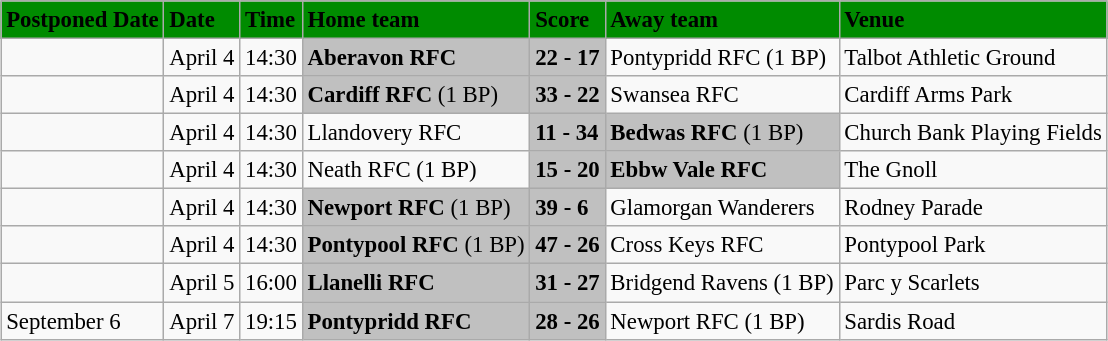<table class="wikitable" style="margin:0.5em auto; font-size:95%">
<tr bgcolor="#008B00">
<td><strong>Postponed Date</strong></td>
<td><strong>Date</strong></td>
<td><strong>Time</strong></td>
<td><strong>Home team</strong></td>
<td><strong>Score</strong></td>
<td><strong>Away team</strong></td>
<td><strong>Venue</strong></td>
</tr>
<tr>
<td></td>
<td>April 4</td>
<td>14:30</td>
<td bgcolor="silver"><strong>Aberavon RFC</strong></td>
<td bgcolor="silver"><strong>22 - 17</strong></td>
<td>Pontypridd RFC (1 BP)</td>
<td>Talbot Athletic Ground</td>
</tr>
<tr>
<td></td>
<td>April 4</td>
<td>14:30</td>
<td bgcolor="silver"><strong>Cardiff RFC</strong> (1 BP)</td>
<td bgcolor="silver"><strong>33 - 22</strong></td>
<td>Swansea RFC</td>
<td>Cardiff Arms Park</td>
</tr>
<tr>
<td></td>
<td>April 4</td>
<td>14:30</td>
<td>Llandovery RFC</td>
<td bgcolor="silver"><strong>11 - 34</strong></td>
<td bgcolor="silver"><strong>Bedwas RFC</strong> (1 BP)</td>
<td>Church Bank Playing Fields</td>
</tr>
<tr>
<td></td>
<td>April 4</td>
<td>14:30</td>
<td>Neath RFC (1 BP)</td>
<td bgcolor="silver"><strong>15 - 20</strong></td>
<td bgcolor="silver"><strong>Ebbw Vale RFC</strong></td>
<td>The Gnoll</td>
</tr>
<tr>
<td></td>
<td>April 4</td>
<td>14:30</td>
<td bgcolor="silver"><strong>Newport RFC</strong> (1 BP)</td>
<td bgcolor="silver"><strong>39 - 6</strong></td>
<td>Glamorgan Wanderers</td>
<td>Rodney Parade</td>
</tr>
<tr>
<td></td>
<td>April 4</td>
<td>14:30</td>
<td bgcolor="silver"><strong>Pontypool RFC</strong> (1 BP)</td>
<td bgcolor="silver"><strong>47 - 26</strong></td>
<td>Cross Keys RFC</td>
<td>Pontypool Park</td>
</tr>
<tr>
<td></td>
<td>April 5</td>
<td>16:00</td>
<td bgcolor="silver"><strong>Llanelli RFC</strong></td>
<td bgcolor="silver"><strong>31 - 27</strong></td>
<td>Bridgend Ravens (1 BP)</td>
<td>Parc y Scarlets</td>
</tr>
<tr>
<td>September 6</td>
<td>April 7</td>
<td>19:15</td>
<td bgcolor="silver"><strong>Pontypridd RFC</strong></td>
<td bgcolor="silver"><strong>28 - 26</strong></td>
<td>Newport RFC (1 BP)</td>
<td>Sardis Road</td>
</tr>
</table>
